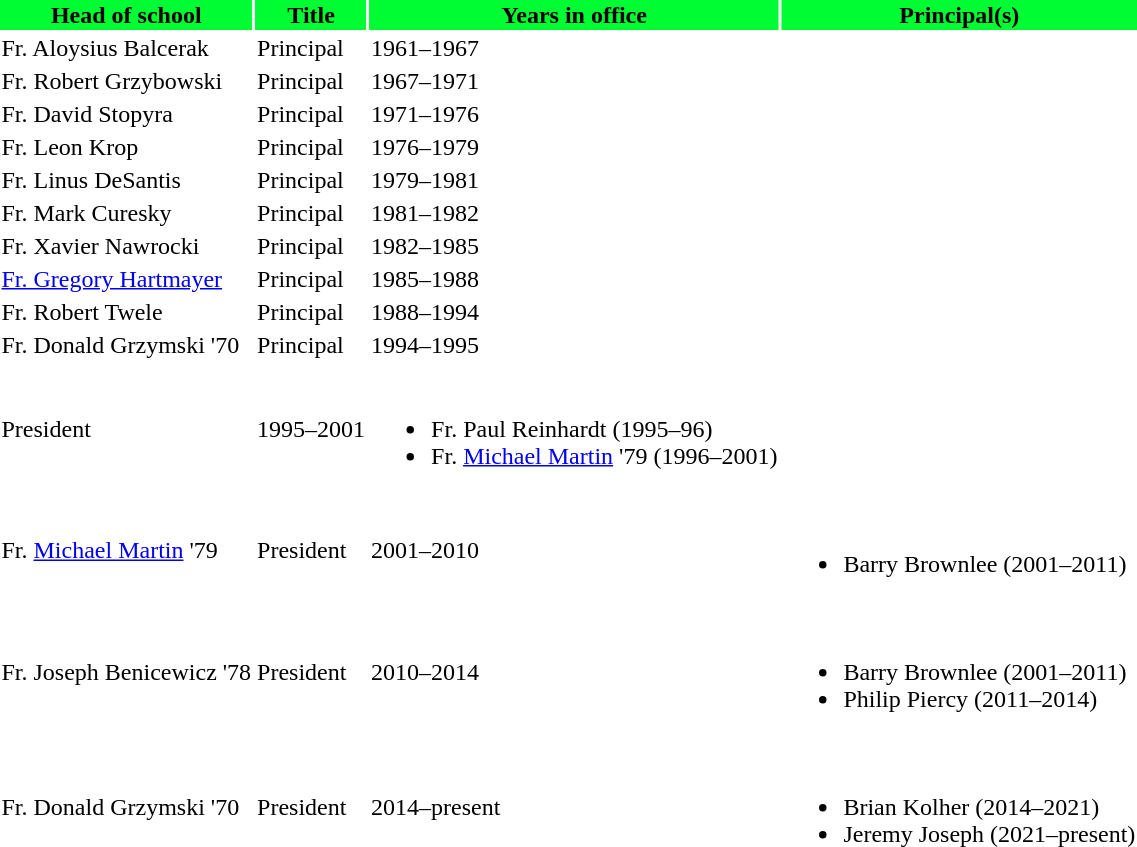<table class=”wikitable">
<tr bgcolor=”#FFCC33">
<th>Head of school</th>
<th>Title</th>
<th>Years in office</th>
<th>Principal(s)</th>
</tr>
<tr>
<td>Fr. Aloysius Balcerak</td>
<td>Principal</td>
<td>1961–1967</td>
</tr>
<tr>
<td>Fr. Robert Grzybowski</td>
<td>Principal</td>
<td>1967–1971</td>
</tr>
<tr>
<td>Fr. David Stopyra</td>
<td>Principal</td>
<td>1971–1976</td>
</tr>
<tr>
<td>Fr. Leon Krop</td>
<td>Principal</td>
<td>1976–1979</td>
</tr>
<tr>
<td>Fr. Linus DeSantis</td>
<td>Principal</td>
<td>1979–1981</td>
</tr>
<tr>
<td>Fr. Mark Curesky</td>
<td>Principal</td>
<td>1981–1982</td>
</tr>
<tr>
<td>Fr. Xavier Nawrocki</td>
<td>Principal</td>
<td>1982–1985</td>
</tr>
<tr>
<td><a href='#'>Fr. Gregory Hartmayer</a></td>
<td>Principal</td>
<td>1985–1988</td>
</tr>
<tr>
<td>Fr. Robert Twele</td>
<td>Principal</td>
<td>1988–1994</td>
</tr>
<tr>
<td rowspan=”2">Fr. Donald Grzymski '70</td>
<td>Principal</td>
<td>1994–1995</td>
</tr>
<tr>
<td>President</td>
<td>1995–2001</td>
<td><br><ul><li>Fr. Paul Reinhardt (1995–96)</li><li>Fr. <a href='#'>Michael Martin</a> '79 (1996–2001)</li></ul></td>
</tr>
<tr>
<td>Fr. <a href='#'>Michael Martin</a> '79</td>
<td>President</td>
<td>2001–2010</td>
<td><br><ul><li>Barry Brownlee (2001–2011)</li></ul></td>
</tr>
<tr>
<td>Fr. Joseph Benicewicz '78</td>
<td>President</td>
<td>2010–2014</td>
<td><br><ul><li>Barry Brownlee (2001–2011)</li><li>Philip Piercy (2011–2014)</li></ul></td>
</tr>
<tr>
<td>Fr. Donald Grzymski '70</td>
<td>President</td>
<td>2014–present</td>
<td><br><ul><li>Brian Kolher (2014–2021)</li><li>Jeremy Joseph (2021–present)</li></ul></td>
</tr>
<tr>
</tr>
</table>
